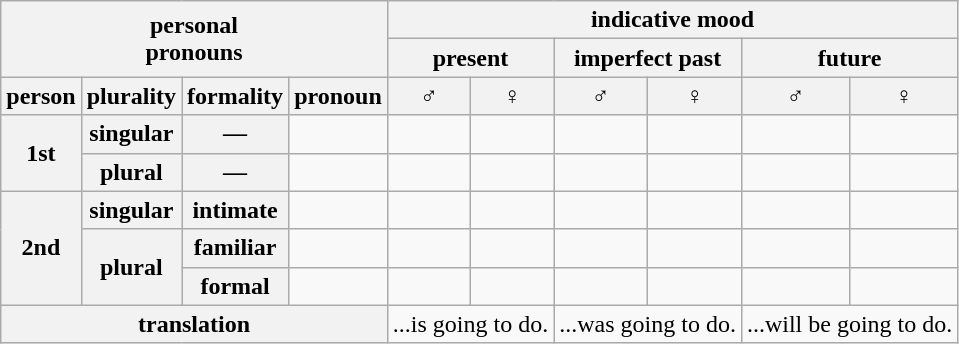<table class="wikitable">
<tr>
<th colspan="4" rowspan="2">personal<br>pronouns</th>
<th colspan="6">indicative mood</th>
</tr>
<tr>
<th colspan="2">present</th>
<th colspan="2">imperfect past</th>
<th colspan="2">future</th>
</tr>
<tr>
<th>person</th>
<th>plurality</th>
<th>formality</th>
<th>pronoun</th>
<th>♂</th>
<th>♀</th>
<th>♂</th>
<th>♀</th>
<th>♂</th>
<th>♀</th>
</tr>
<tr>
<th rowspan="2">1st</th>
<th>singular</th>
<th>—</th>
<td></td>
<td></td>
<td></td>
<td></td>
<td></td>
<td></td>
<td></td>
</tr>
<tr>
<th>plural</th>
<th>—</th>
<td></td>
<td></td>
<td></td>
<td></td>
<td></td>
<td></td>
<td></td>
</tr>
<tr>
<th rowspan="3">2nd</th>
<th>singular</th>
<th>intimate</th>
<td></td>
<td></td>
<td></td>
<td></td>
<td></td>
<td></td>
<td></td>
</tr>
<tr>
<th rowspan="2">plural</th>
<th>familiar</th>
<td></td>
<td></td>
<td></td>
<td></td>
<td></td>
<td></td>
<td></td>
</tr>
<tr>
<th>formal</th>
<td></td>
<td></td>
<td></td>
<td></td>
<td></td>
<td></td>
<td></td>
</tr>
<tr>
<th colspan="4">translation</th>
<td colspan="2">...is going to do.</td>
<td colspan="2">...was going to do.</td>
<td colspan="2">...will be going to do.</td>
</tr>
</table>
